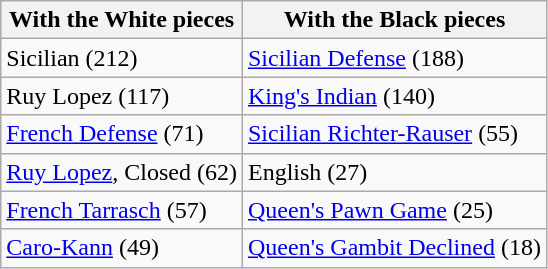<table class="wikitable">
<tr>
<th>With the White pieces</th>
<th>With the Black pieces</th>
</tr>
<tr>
<td>Sicilian (212)</td>
<td><a href='#'>Sicilian Defense</a> (188)</td>
</tr>
<tr>
<td>Ruy Lopez (117)</td>
<td><a href='#'>King's Indian</a> (140)</td>
</tr>
<tr>
<td><a href='#'>French Defense</a> (71)</td>
<td><a href='#'>Sicilian Richter-Rauser</a> (55)</td>
</tr>
<tr>
<td><a href='#'>Ruy Lopez</a>, Closed (62)</td>
<td>English (27)</td>
</tr>
<tr>
<td><a href='#'>French Tarrasch</a> (57)</td>
<td><a href='#'>Queen's Pawn Game</a> (25)</td>
</tr>
<tr>
<td><a href='#'>Caro-Kann</a> (49)</td>
<td><a href='#'>Queen's Gambit Declined</a> (18)</td>
</tr>
</table>
